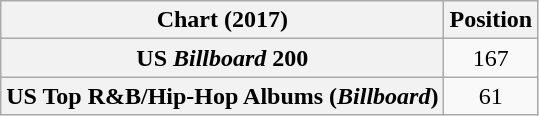<table class="wikitable sortable plainrowheaders" style="text-align:center">
<tr>
<th scope="col">Chart (2017)</th>
<th scope="col">Position</th>
</tr>
<tr>
<th scope="row">US <em>Billboard</em> 200</th>
<td>167</td>
</tr>
<tr>
<th scope="row">US Top R&B/Hip-Hop Albums (<em>Billboard</em>)</th>
<td>61</td>
</tr>
</table>
